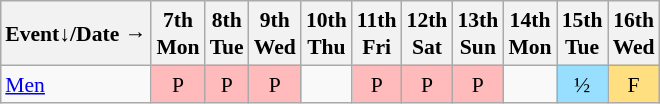<table class="wikitable" style="margin:0.5em auto; font-size:90%; line-height:1.25em; text-align:center;">
<tr>
<th>Event↓/Date →</th>
<th>7th<br>Mon</th>
<th>8th<br>Tue</th>
<th>9th<br>Wed</th>
<th>10th<br>Thu</th>
<th>11th<br>Fri</th>
<th>12th<br>Sat</th>
<th>13th<br>Sun</th>
<th>14th<br>Mon</th>
<th>15th<br>Tue</th>
<th>16th<br>Wed</th>
</tr>
<tr>
<td style="text-align:left;"><a href='#'>Men</a></td>
<td bgcolor="#FFBBBB">P</td>
<td bgcolor="#FFBBBB">P</td>
<td bgcolor="#FFBBBB">P</td>
<td></td>
<td bgcolor="#FFBBBB">P</td>
<td bgcolor="#FFBBBB">P</td>
<td bgcolor="#FFBBBB">P</td>
<td></td>
<td bgcolor="#97DEFF">½</td>
<td bgcolor="#FFDF80">F</td>
</tr>
</table>
